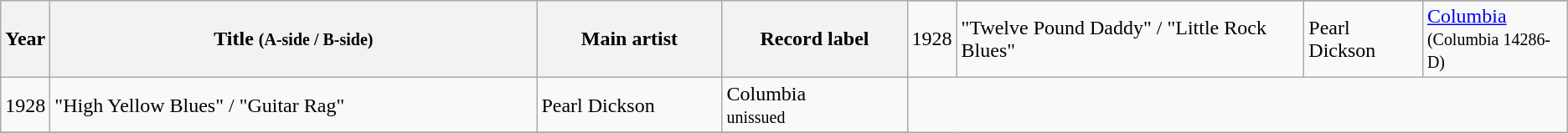<table class="wikitable sortable">
<tr>
<th width="30" rowspan="2">Year</th>
<th width="380" rowspan="2">Title <small>(A-side / B-side)</small></th>
<th width="140" rowspan="2">Main artist</th>
<th width="140" rowspan="2">Record label</th>
</tr>
<tr>
<td>1928</td>
<td>"Twelve Pound Daddy" / "Little Rock Blues"</td>
<td>Pearl Dickson</td>
<td><a href='#'>Columbia</a><br><small>(Columbia 14286-D)</small></td>
</tr>
<tr>
<td>1928</td>
<td>"High Yellow Blues" / "Guitar Rag"</td>
<td>Pearl Dickson</td>
<td>Columbia<br><small>unissued</small></td>
</tr>
<tr>
</tr>
</table>
